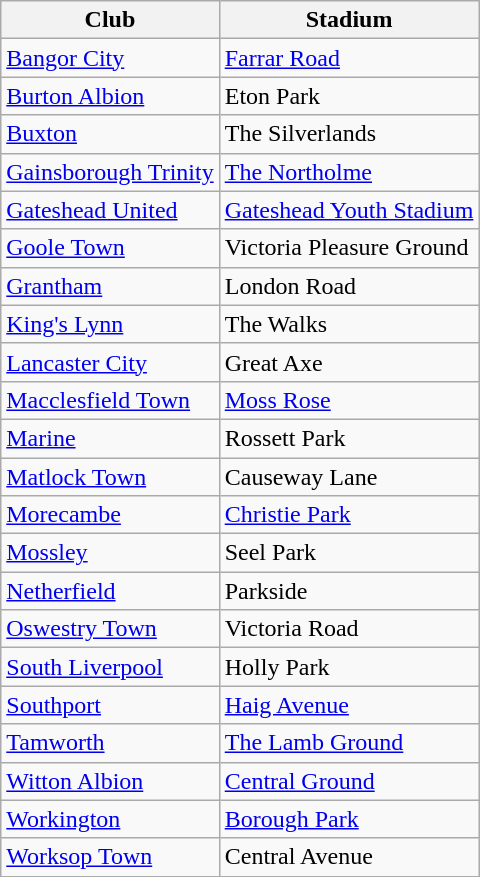<table class="wikitable sortable">
<tr>
<th>Club</th>
<th>Stadium</th>
</tr>
<tr>
<td><a href='#'>Bangor City</a></td>
<td><a href='#'>Farrar Road</a></td>
</tr>
<tr>
<td><a href='#'>Burton Albion</a></td>
<td>Eton Park</td>
</tr>
<tr>
<td><a href='#'>Buxton</a></td>
<td>The Silverlands</td>
</tr>
<tr>
<td><a href='#'>Gainsborough Trinity</a></td>
<td><a href='#'>The Northolme</a></td>
</tr>
<tr>
<td><a href='#'>Gateshead United</a></td>
<td><a href='#'>Gateshead Youth Stadium</a></td>
</tr>
<tr>
<td><a href='#'>Goole Town</a></td>
<td>Victoria Pleasure Ground</td>
</tr>
<tr>
<td><a href='#'>Grantham</a></td>
<td>London Road</td>
</tr>
<tr>
<td><a href='#'>King's Lynn</a></td>
<td>The Walks</td>
</tr>
<tr>
<td><a href='#'>Lancaster City</a></td>
<td>Great Axe</td>
</tr>
<tr>
<td><a href='#'>Macclesfield Town</a></td>
<td><a href='#'>Moss Rose</a></td>
</tr>
<tr>
<td><a href='#'>Marine</a></td>
<td>Rossett Park</td>
</tr>
<tr>
<td><a href='#'>Matlock Town</a></td>
<td>Causeway Lane</td>
</tr>
<tr>
<td><a href='#'>Morecambe</a></td>
<td><a href='#'>Christie Park</a></td>
</tr>
<tr>
<td><a href='#'>Mossley</a></td>
<td>Seel Park</td>
</tr>
<tr>
<td><a href='#'>Netherfield</a></td>
<td>Parkside</td>
</tr>
<tr>
<td><a href='#'>Oswestry Town</a></td>
<td>Victoria Road</td>
</tr>
<tr>
<td><a href='#'>South Liverpool</a></td>
<td>Holly Park</td>
</tr>
<tr>
<td><a href='#'>Southport</a></td>
<td><a href='#'>Haig Avenue</a></td>
</tr>
<tr>
<td><a href='#'>Tamworth</a></td>
<td><a href='#'>The Lamb Ground</a></td>
</tr>
<tr>
<td><a href='#'>Witton Albion</a></td>
<td><a href='#'>Central Ground</a></td>
</tr>
<tr>
<td><a href='#'>Workington</a></td>
<td><a href='#'>Borough Park</a></td>
</tr>
<tr>
<td><a href='#'>Worksop Town</a></td>
<td>Central Avenue</td>
</tr>
</table>
